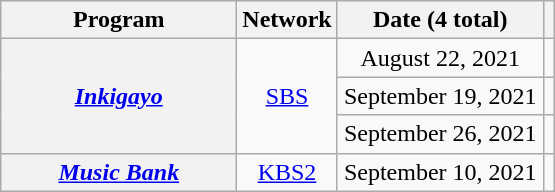<table class="sortable wikitable plainrowheaders" style="text-align:center;">
<tr>
<th width="150">Program</th>
<th>Network</th>
<th width="130">Date (4 total)</th>
<th class="unsortable"></th>
</tr>
<tr>
<th rowspan="3" scope="row"><em><a href='#'>Inkigayo</a></em></th>
<td rowspan="3"><a href='#'>SBS</a></td>
<td>August 22, 2021</td>
<td></td>
</tr>
<tr>
<td>September 19, 2021</td>
<td></td>
</tr>
<tr>
<td>September 26, 2021</td>
<td></td>
</tr>
<tr>
<th scope="row"><em><a href='#'>Music Bank</a></em></th>
<td><a href='#'>KBS2</a></td>
<td>September 10, 2021</td>
<td></td>
</tr>
</table>
